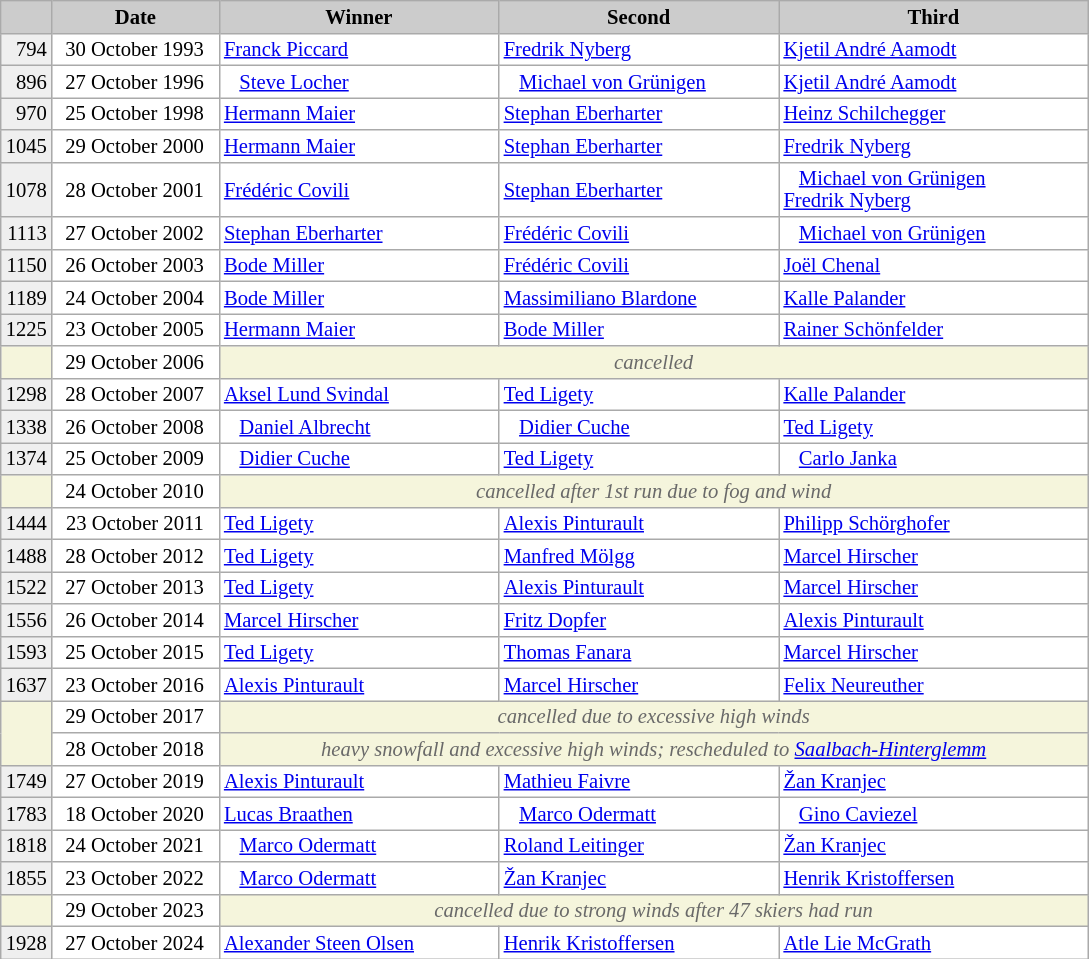<table class="wikitable plainrowheaders" style="background:#fff; font-size:86%; line-height:15px; border:grey solid 1px; border-collapse:collapse;">
<tr style="background:#ccc; text-align:center;">
<th style="background-color: #ccc;" width="23"></th>
<th style="background-color: #ccc;" width="105">Date</th>
<th style="background:#ccc;" width="180">Winner</th>
<th style="background:#ccc;" width="180">Second</th>
<th style="background:#ccc;" width="200">Third</th>
</tr>
<tr>
<td align=right bgcolor="#EFEFEF">794</td>
<td align=right>30 October 1993  </td>
<td> <a href='#'>Franck Piccard</a></td>
<td> <a href='#'>Fredrik Nyberg</a></td>
<td> <a href='#'>Kjetil André Aamodt</a></td>
</tr>
<tr>
<td align=right bgcolor="#EFEFEF">896</td>
<td align=right>27 October 1996  </td>
<td>   <a href='#'>Steve Locher</a></td>
<td>   <a href='#'>Michael von Grünigen</a></td>
<td> <a href='#'>Kjetil André Aamodt</a></td>
</tr>
<tr>
<td align=right bgcolor="#EFEFEF">970</td>
<td align=right>25 October 1998  </td>
<td> <a href='#'>Hermann Maier</a></td>
<td> <a href='#'>Stephan Eberharter</a></td>
<td> <a href='#'>Heinz Schilchegger</a></td>
</tr>
<tr>
<td align=right bgcolor="#EFEFEF">1045</td>
<td align=right>29 October 2000  </td>
<td> <a href='#'>Hermann Maier</a></td>
<td> <a href='#'>Stephan Eberharter</a></td>
<td> <a href='#'>Fredrik Nyberg</a></td>
</tr>
<tr>
<td align=right bgcolor="#EFEFEF">1078</td>
<td align=right>28 October 2001  </td>
<td> <a href='#'>Frédéric Covili</a></td>
<td> <a href='#'>Stephan Eberharter</a></td>
<td>   <a href='#'>Michael von Grünigen</a><br> <a href='#'>Fredrik Nyberg</a></td>
</tr>
<tr>
<td align=right bgcolor="#EFEFEF">1113</td>
<td align=right>27 October 2002  </td>
<td> <a href='#'>Stephan Eberharter</a></td>
<td> <a href='#'>Frédéric Covili</a></td>
<td>   <a href='#'>Michael von Grünigen</a></td>
</tr>
<tr>
<td align=right bgcolor="#EFEFEF">1150</td>
<td align=right>26 October 2003  </td>
<td> <a href='#'>Bode Miller</a></td>
<td> <a href='#'>Frédéric Covili</a></td>
<td> <a href='#'>Joël Chenal</a></td>
</tr>
<tr>
<td align=right bgcolor="#EFEFEF">1189</td>
<td align=right>24 October 2004  </td>
<td> <a href='#'>Bode Miller</a></td>
<td> <a href='#'>Massimiliano Blardone</a></td>
<td> <a href='#'>Kalle Palander</a></td>
</tr>
<tr>
<td align=right bgcolor="#EFEFEF">1225</td>
<td align=right>23 October 2005  </td>
<td> <a href='#'>Hermann Maier</a></td>
<td> <a href='#'>Bode Miller</a></td>
<td> <a href='#'>Rainer Schönfelder</a></td>
</tr>
<tr>
<td align=right bgcolor="F5F5DC"></td>
<td align=right>29 October 2006  </td>
<td colspan=3 align=center bgcolor="F5F5DC" style=color:#696969><em>cancelled</em></td>
</tr>
<tr>
<td align=right bgcolor="#EFEFEF">1298</td>
<td align=right>28 October 2007  </td>
<td> <a href='#'>Aksel Lund Svindal</a></td>
<td> <a href='#'>Ted Ligety</a></td>
<td> <a href='#'>Kalle Palander</a></td>
</tr>
<tr>
<td align=right bgcolor="#EFEFEF">1338</td>
<td align=right>26 October 2008  </td>
<td>   <a href='#'>Daniel Albrecht</a></td>
<td>   <a href='#'>Didier Cuche</a></td>
<td> <a href='#'>Ted Ligety</a></td>
</tr>
<tr>
<td align=right bgcolor="#EFEFEF">1374</td>
<td align=right>25 October 2009  </td>
<td>   <a href='#'>Didier Cuche</a></td>
<td> <a href='#'>Ted Ligety</a></td>
<td>   <a href='#'>Carlo Janka</a></td>
</tr>
<tr>
<td bgcolor="F5F5DC"></td>
<td align=right>24 October 2010  </td>
<td colspan=4 align=center bgcolor="F5F5DC" style=color:#696969><em>cancelled after 1st run due to fog and wind</em></td>
</tr>
<tr>
<td align=right bgcolor="#EFEFEF">1444</td>
<td align=right>23 October 2011  </td>
<td> <a href='#'>Ted Ligety</a></td>
<td> <a href='#'>Alexis Pinturault</a></td>
<td> <a href='#'>Philipp Schörghofer</a></td>
</tr>
<tr>
<td align=right bgcolor="#EFEFEF">1488</td>
<td align=right>28 October 2012  </td>
<td> <a href='#'>Ted Ligety</a></td>
<td> <a href='#'>Manfred Mölgg</a></td>
<td> <a href='#'>Marcel Hirscher</a></td>
</tr>
<tr>
<td align=right bgcolor="#EFEFEF">1522</td>
<td align=right>27 October 2013  </td>
<td> <a href='#'>Ted Ligety</a></td>
<td> <a href='#'>Alexis Pinturault</a></td>
<td> <a href='#'>Marcel Hirscher</a></td>
</tr>
<tr>
<td align=right bgcolor="#EFEFEF">1556</td>
<td align=right>26 October 2014  </td>
<td> <a href='#'>Marcel Hirscher</a></td>
<td> <a href='#'>Fritz Dopfer</a></td>
<td> <a href='#'>Alexis Pinturault</a></td>
</tr>
<tr>
<td align=right bgcolor="#EFEFEF">1593</td>
<td align=right>25 October 2015  </td>
<td> <a href='#'>Ted Ligety</a></td>
<td> <a href='#'>Thomas Fanara</a></td>
<td> <a href='#'>Marcel Hirscher</a></td>
</tr>
<tr>
<td align=right bgcolor="#EFEFEF">1637</td>
<td align=right>23 October 2016  </td>
<td> <a href='#'>Alexis Pinturault</a></td>
<td> <a href='#'>Marcel Hirscher</a></td>
<td> <a href='#'>Felix Neureuther</a></td>
</tr>
<tr>
<td align=right bgcolor="F5F5DC" rowspan=2></td>
<td align=right>29 October 2017  </td>
<td colspan=4 align=center bgcolor="F5F5DC" style=color:#696969><em>cancelled due to excessive high winds</em></td>
</tr>
<tr>
<td align=right>28 October 2018  </td>
<td colspan=4 align=center style=color:#696969 bgcolor="F5F5DC"><em>heavy snowfall and excessive high winds; rescheduled to <a href='#'>Saalbach-Hinterglemm</a></em></td>
</tr>
<tr>
<td align=right bgcolor="#EFEFEF">1749</td>
<td align=right>27 October 2019  </td>
<td> <a href='#'>Alexis Pinturault</a></td>
<td> <a href='#'>Mathieu Faivre</a></td>
<td> <a href='#'>Žan Kranjec</a></td>
</tr>
<tr>
<td align=right bgcolor="#EFEFEF">1783</td>
<td align=right>18 October 2020  </td>
<td> <a href='#'>Lucas Braathen</a></td>
<td>   <a href='#'>Marco Odermatt</a></td>
<td>   <a href='#'>Gino Caviezel</a></td>
</tr>
<tr>
<td align=right bgcolor="#EFEFEF">1818</td>
<td align=right>24 October 2021  </td>
<td>   <a href='#'>Marco Odermatt</a></td>
<td> <a href='#'>Roland Leitinger</a></td>
<td> <a href='#'>Žan Kranjec</a></td>
</tr>
<tr>
<td align=right bgcolor="#EFEFEF">1855</td>
<td align=right>23 October 2022  </td>
<td>   <a href='#'>Marco Odermatt</a></td>
<td> <a href='#'>Žan Kranjec</a></td>
<td> <a href='#'>Henrik Kristoffersen</a></td>
</tr>
<tr>
<td align=right bgcolor="F5F5DC"></td>
<td align=right>29 October 2023  </td>
<td colspan=4 align=center style=color:#696969 bgcolor="F5F5DC"><em>cancelled due to strong winds after 47 skiers had run</em></td>
</tr>
<tr>
<td align=right bgcolor="#EFEFEF">1928</td>
<td align=right>27 October 2024  </td>
<td> <a href='#'>Alexander Steen Olsen</a></td>
<td> <a href='#'>Henrik Kristoffersen</a></td>
<td> <a href='#'>Atle Lie McGrath</a></td>
</tr>
</table>
